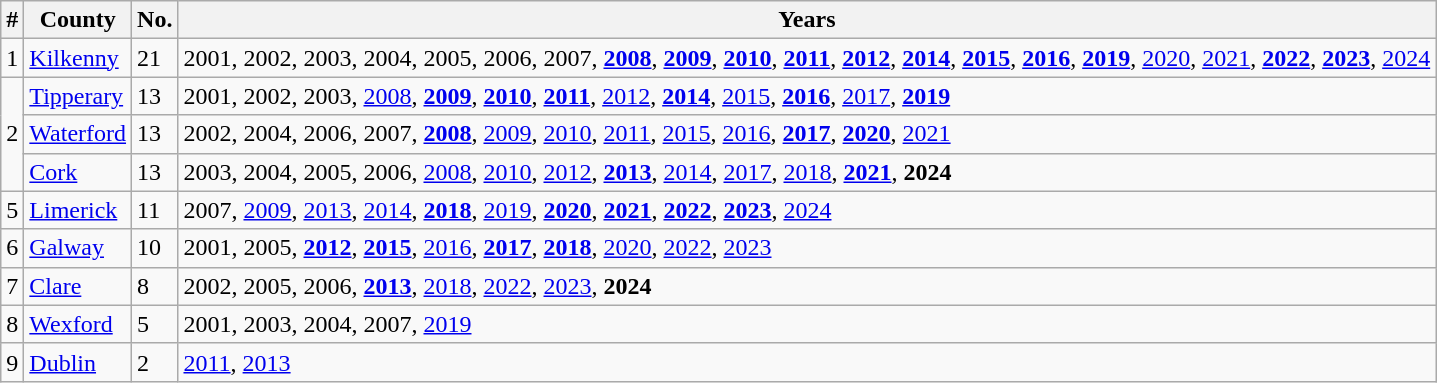<table class="wikitable sortable" style="text-align:left">
<tr>
<th>#</th>
<th>County</th>
<th>No.</th>
<th>Years</th>
</tr>
<tr>
<td>1</td>
<td style="text-align:left;"> <a href='#'>Kilkenny</a></td>
<td>21</td>
<td>2001, 2002, 2003, 2004, 2005, 2006, 2007, <strong><a href='#'>2008</a></strong>, <strong><a href='#'>2009</a></strong>, <strong><a href='#'>2010</a></strong>, <strong><a href='#'>2011</a></strong>, <strong><a href='#'>2012</a></strong>, <strong><a href='#'>2014</a></strong>, <a href='#'><strong>2015</strong></a>, <a href='#'><strong>2016</strong></a>, <a href='#'><strong>2019</strong></a>, <a href='#'>2020</a>, <a href='#'>2021</a>, <a href='#'><strong>2022</strong></a>, <a href='#'><strong>2023</strong></a>, <a href='#'>2024</a></td>
</tr>
<tr>
<td rowspan="3">2</td>
<td style="text-align:left;"> <a href='#'>Tipperary</a></td>
<td>13</td>
<td>2001, 2002, 2003, <a href='#'>2008</a>, <strong><a href='#'>2009</a></strong>, <strong><a href='#'>2010</a></strong>, <strong><a href='#'>2011</a></strong>, <a href='#'>2012</a>, <strong><a href='#'>2014</a></strong>, <a href='#'>2015</a>, <a href='#'><strong>2016</strong></a>, <a href='#'>2017</a>, <a href='#'><strong>2019</strong></a></td>
</tr>
<tr>
<td style="text-align:left;"> <a href='#'>Waterford</a></td>
<td>13</td>
<td>2002, 2004, 2006, 2007, <strong><a href='#'>2008</a></strong>, <a href='#'>2009</a>, <a href='#'>2010</a>, <a href='#'>2011</a>, <a href='#'>2015</a>, <a href='#'>2016</a>, <a href='#'><strong>2017</strong></a>, <a href='#'><strong>2020</strong></a>, <a href='#'>2021</a></td>
</tr>
<tr>
<td style="text-align:left;"> <a href='#'>Cork</a></td>
<td>13</td>
<td>2003, 2004, 2005, 2006, <a href='#'>2008</a>, <a href='#'>2010</a>, <a href='#'>2012</a>, <strong><a href='#'>2013</a></strong>, <a href='#'>2014</a>, <a href='#'>2017</a>, <a href='#'>2018</a>, <a href='#'><strong>2021</strong></a>, <strong>2024</strong></td>
</tr>
<tr>
<td>5</td>
<td style="text-align:left;"> <a href='#'>Limerick</a></td>
<td>11</td>
<td>2007, <a href='#'>2009</a>, <a href='#'>2013</a>, <a href='#'>2014</a>, <a href='#'><strong>2018</strong></a>, <a href='#'>2019</a>, <a href='#'><strong>2020</strong></a>, <a href='#'><strong>2021</strong></a>, <a href='#'><strong>2022</strong></a>, <a href='#'><strong>2023</strong></a>, <a href='#'>2024</a></td>
</tr>
<tr>
<td>6</td>
<td style="text-align:left;"> <a href='#'>Galway</a></td>
<td>10</td>
<td>2001, 2005, <strong><a href='#'>2012</a></strong>, <a href='#'><strong>2015</strong></a>, <a href='#'>2016</a>, <a href='#'><strong>2017</strong></a>, <a href='#'><strong>2018</strong></a>, <a href='#'>2020</a>, <a href='#'>2022</a>, <a href='#'>2023</a></td>
</tr>
<tr>
<td>7</td>
<td style="text-align:left;"> <a href='#'>Clare</a></td>
<td>8</td>
<td>2002, 2005, 2006, <strong><a href='#'>2013</a></strong>, <a href='#'>2018</a>, <a href='#'>2022</a>, <a href='#'>2023</a>, <strong>2024</strong></td>
</tr>
<tr>
<td>8</td>
<td style="text-align:left;"> <a href='#'>Wexford</a></td>
<td>5</td>
<td>2001, 2003, 2004, 2007, <a href='#'>2019</a></td>
</tr>
<tr>
<td>9</td>
<td> <a href='#'>Dublin</a></td>
<td>2</td>
<td><a href='#'>2011</a>, <a href='#'>2013</a></td>
</tr>
</table>
